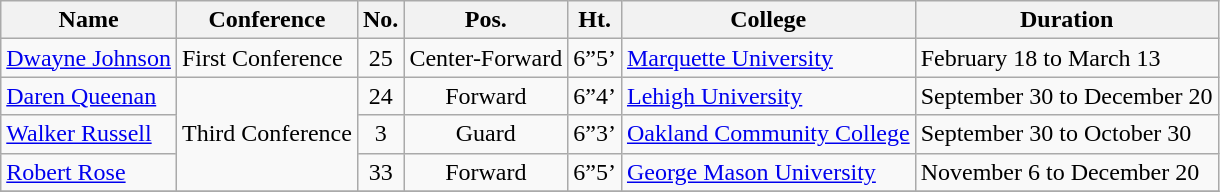<table class="wikitable" border="1">
<tr>
<th>Name</th>
<th>Conference</th>
<th>No.</th>
<th>Pos.</th>
<th>Ht.</th>
<th>College</th>
<th>Duration</th>
</tr>
<tr>
<td><a href='#'>Dwayne Johnson</a></td>
<td>First Conference</td>
<td align=center>25</td>
<td align=center>Center-Forward</td>
<td align=center>6”5’</td>
<td><a href='#'>Marquette University</a></td>
<td>February 18 to March 13</td>
</tr>
<tr>
<td><a href='#'>Daren Queenan</a></td>
<td rowspan="3">Third Conference</td>
<td align=center>24</td>
<td align=center>Forward</td>
<td align=center>6”4’</td>
<td><a href='#'>Lehigh University</a></td>
<td>September 30 to December 20</td>
</tr>
<tr>
<td><a href='#'>Walker Russell</a></td>
<td align=center>3</td>
<td align=center>Guard</td>
<td align=center>6”3’</td>
<td><a href='#'>Oakland Community College</a></td>
<td>September 30 to October 30</td>
</tr>
<tr>
<td><a href='#'>Robert Rose</a></td>
<td align=center>33</td>
<td align=center>Forward</td>
<td align=center>6”5’</td>
<td><a href='#'>George Mason University</a></td>
<td>November 6 to December 20</td>
</tr>
<tr>
</tr>
</table>
